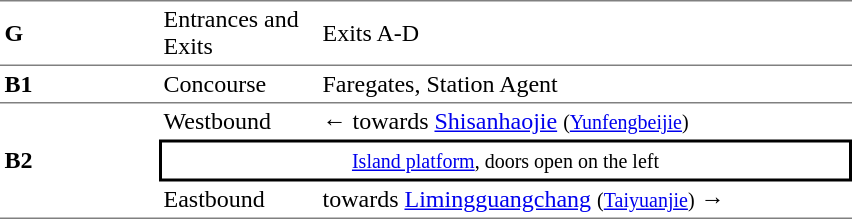<table cellspacing=0 cellpadding=3>
<tr>
<td style="border-top:solid 1px gray;border-bottom:solid 1px gray;" width=100><strong>G</strong></td>
<td style="border-top:solid 1px gray;border-bottom:solid 1px gray;" width=100>Entrances and Exits</td>
<td style="border-top:solid 1px gray;border-bottom:solid 1px gray;" width=350>Exits A-D</td>
</tr>
<tr>
<td style="border-bottom:solid 1px gray;"><strong>B1</strong></td>
<td style="border-bottom:solid 1px gray;">Concourse</td>
<td style="border-bottom:solid 1px gray;">Faregates, Station Agent</td>
</tr>
<tr>
<td style="border-bottom:solid 1px gray;" rowspan=3><strong>B2</strong></td>
<td>Westbound</td>
<td>←  towards <a href='#'>Shisanhaojie</a> <small>(<a href='#'>Yunfengbeijie</a>)</small></td>
</tr>
<tr>
<td style="border-right:solid 2px black;border-left:solid 2px black;border-top:solid 2px black;border-bottom:solid 2px black;text-align:center;" colspan=2><small><a href='#'>Island platform</a>, doors open on the left</small></td>
</tr>
<tr>
<td style="border-bottom:solid 1px gray;">Eastbound</td>
<td style="border-bottom:solid 1px gray;">  towards <a href='#'>Limingguangchang</a> <small>(<a href='#'>Taiyuanjie</a>)</small> →</td>
</tr>
</table>
